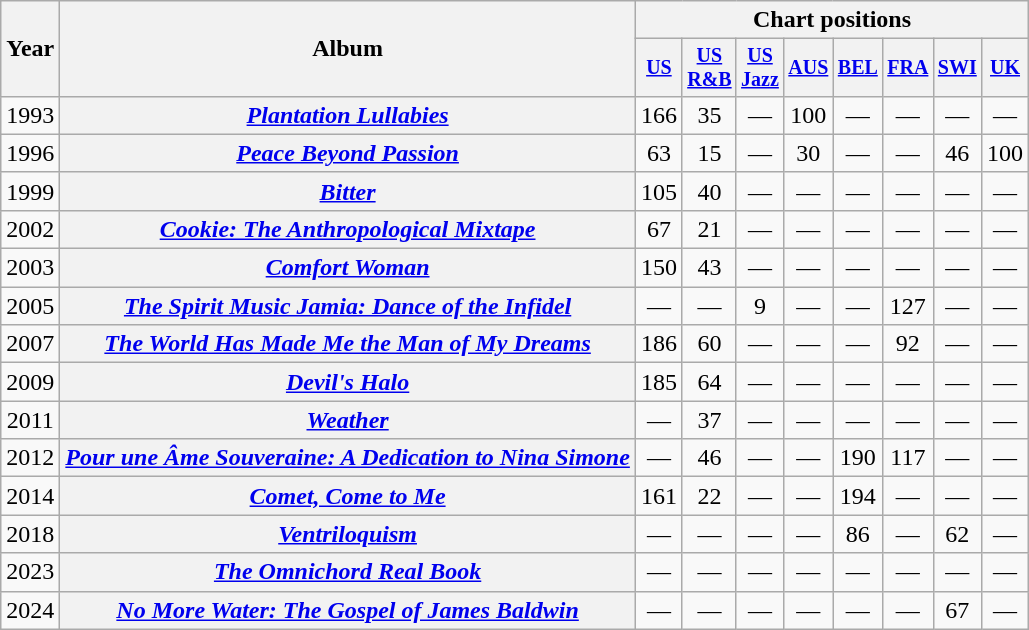<table class="wikitable plainrowheaders" style="text-align:center;" border="1">
<tr>
<th scope="col" rowspan="2">Year</th>
<th scope="col" rowspan="2">Album</th>
<th scope="colgroup" colspan="8">Chart positions</th>
</tr>
<tr style="font-size:smaller;">
<th scope="col"><a href='#'>US</a><br></th>
<th scope="col"><a href='#'>US<br>R&B</a><br></th>
<th scope="col"><a href='#'>US<br>Jazz</a><br></th>
<th scope="col"><a href='#'>AUS</a><br></th>
<th scope="col"><a href='#'>BEL</a><br></th>
<th scope="col"><a href='#'>FRA</a><br></th>
<th scope="col"><a href='#'>SWI</a><br></th>
<th scope="col"><a href='#'>UK</a><br></th>
</tr>
<tr>
<td>1993</td>
<th scope="row" align="left"><em><a href='#'>Plantation Lullabies</a></em></th>
<td>166</td>
<td>35</td>
<td>—</td>
<td>100</td>
<td>—</td>
<td>—</td>
<td>—</td>
<td>—</td>
</tr>
<tr>
<td>1996</td>
<th scope="row" align="left"><em><a href='#'>Peace Beyond Passion</a></em></th>
<td>63</td>
<td>15</td>
<td>—</td>
<td>30</td>
<td>—</td>
<td>—</td>
<td>46</td>
<td>100</td>
</tr>
<tr>
<td>1999</td>
<th scope="row" align="left"><em><a href='#'>Bitter</a></em></th>
<td>105</td>
<td>40</td>
<td>—</td>
<td>—</td>
<td>—</td>
<td>—</td>
<td>—</td>
<td>—</td>
</tr>
<tr>
<td>2002</td>
<th scope="row" align="left"><em><a href='#'>Cookie: The Anthropological Mixtape</a></em></th>
<td>67</td>
<td>21</td>
<td>—</td>
<td>—</td>
<td>—</td>
<td>—</td>
<td>—</td>
<td>—</td>
</tr>
<tr>
<td>2003</td>
<th scope="row" align="left"><em><a href='#'>Comfort Woman</a></em></th>
<td>150</td>
<td>43</td>
<td>—</td>
<td>—</td>
<td>—</td>
<td>—</td>
<td>—</td>
<td>—</td>
</tr>
<tr>
<td>2005</td>
<th scope="row" align="left"><em><a href='#'>The Spirit Music Jamia: Dance of the Infidel</a></em></th>
<td>—</td>
<td>—</td>
<td>9</td>
<td>—</td>
<td>—</td>
<td>127</td>
<td>—</td>
<td>—</td>
</tr>
<tr>
<td>2007</td>
<th scope="row" align="left"><em><a href='#'>The World Has Made Me the Man of My Dreams</a></em></th>
<td>186</td>
<td>60</td>
<td>—</td>
<td>—</td>
<td>—</td>
<td>92</td>
<td>—</td>
<td>—</td>
</tr>
<tr>
<td>2009</td>
<th scope="row" align="left"><em><a href='#'>Devil's Halo</a></em></th>
<td>185</td>
<td>64</td>
<td>—</td>
<td>—</td>
<td>—</td>
<td>—</td>
<td>—</td>
<td>—</td>
</tr>
<tr>
<td>2011</td>
<th scope="row" align="left"><em><a href='#'>Weather</a></em></th>
<td>—</td>
<td>37</td>
<td>—</td>
<td>—</td>
<td>—</td>
<td>—</td>
<td>—</td>
<td>—</td>
</tr>
<tr>
<td>2012</td>
<th scope="row" align="left"><em><a href='#'>Pour une Âme Souveraine: A Dedication to Nina Simone</a></em></th>
<td>—</td>
<td>46</td>
<td>—</td>
<td>—</td>
<td>190</td>
<td>117</td>
<td>—</td>
<td>—</td>
</tr>
<tr>
<td>2014</td>
<th scope="row" align="left"><em><a href='#'>Comet, Come to Me</a></em></th>
<td>161</td>
<td>22</td>
<td>—</td>
<td>—</td>
<td>194</td>
<td>—</td>
<td>—</td>
<td>—</td>
</tr>
<tr>
<td>2018</td>
<th scope="row" align="left"><em><a href='#'>Ventriloquism</a></em></th>
<td>—</td>
<td>—</td>
<td>—</td>
<td>—</td>
<td>86</td>
<td>—</td>
<td>62</td>
<td>—</td>
</tr>
<tr>
<td>2023</td>
<th scope="row" align="left"><em><a href='#'>The Omnichord Real Book</a></em></th>
<td>—</td>
<td>—</td>
<td>—</td>
<td>—</td>
<td>—</td>
<td>—</td>
<td>—</td>
<td>—</td>
</tr>
<tr>
<td>2024</td>
<th scope="row" align="left"><em><a href='#'>No More Water: The Gospel of James Baldwin</a></em></th>
<td>—</td>
<td>—</td>
<td>—</td>
<td>—</td>
<td>—</td>
<td>—</td>
<td>67</td>
<td>—</td>
</tr>
</table>
